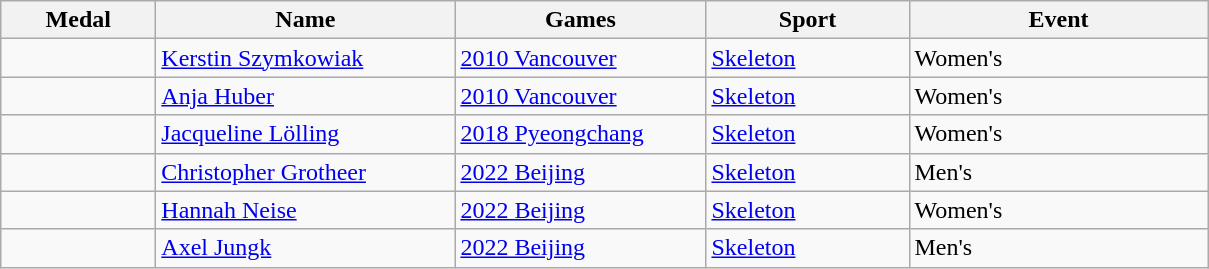<table class="wikitable sortable">
<tr>
<th style="width:6em">Medal</th>
<th style="width:12em">Name</th>
<th style="width:10em">Games</th>
<th style="width:8em">Sport</th>
<th style="width:12em">Event</th>
</tr>
<tr>
<td></td>
<td><a href='#'>Kerstin Szymkowiak</a></td>
<td> <a href='#'>2010 Vancouver</a></td>
<td> <a href='#'>Skeleton</a></td>
<td>Women's</td>
</tr>
<tr>
<td></td>
<td><a href='#'>Anja Huber</a></td>
<td> <a href='#'>2010 Vancouver</a></td>
<td> <a href='#'>Skeleton</a></td>
<td>Women's</td>
</tr>
<tr>
<td></td>
<td><a href='#'>Jacqueline Lölling</a></td>
<td> <a href='#'>2018 Pyeongchang</a></td>
<td> <a href='#'>Skeleton</a></td>
<td>Women's</td>
</tr>
<tr>
<td></td>
<td><a href='#'>Christopher Grotheer</a></td>
<td> <a href='#'>2022 Beijing</a></td>
<td> <a href='#'>Skeleton</a></td>
<td>Men's</td>
</tr>
<tr>
<td></td>
<td><a href='#'>Hannah Neise</a></td>
<td> <a href='#'>2022 Beijing</a></td>
<td> <a href='#'>Skeleton</a></td>
<td>Women's</td>
</tr>
<tr>
<td></td>
<td><a href='#'>Axel Jungk</a></td>
<td> <a href='#'>2022 Beijing</a></td>
<td> <a href='#'>Skeleton</a></td>
<td>Men's</td>
</tr>
</table>
